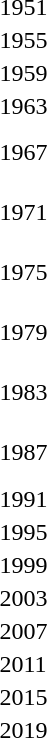<table>
<tr>
<td>1951</td>
<td></td>
<td></td>
<td></td>
</tr>
<tr>
<td>1955</td>
<td></td>
<td></td>
<td></td>
</tr>
<tr>
<td>1959</td>
<td></td>
<td></td>
<td></td>
</tr>
<tr>
<td>1963</td>
<td></td>
<td></td>
<td></td>
</tr>
<tr>
<td>1967</td>
<td></td>
<td></td>
<td><br><br></td>
</tr>
<tr>
<td>1971</td>
<td></td>
<td></td>
<td><br><br></td>
</tr>
<tr>
<td>1975</td>
<td></td>
<td></td>
<td><br><br></td>
</tr>
<tr>
<td>1979</td>
<td></td>
<td></td>
<td><br><br></td>
</tr>
<tr>
<td>1983</td>
<td></td>
<td></td>
<td><br><br></td>
</tr>
<tr>
<td>1987</td>
<td></td>
<td></td>
<td><br><br></td>
</tr>
<tr>
<td>1991</td>
<td></td>
<td></td>
<td><br></td>
</tr>
<tr>
<td>1995</td>
<td></td>
<td></td>
<td><br></td>
</tr>
<tr>
<td>1999</td>
<td></td>
<td></td>
<td><br></td>
</tr>
<tr>
<td>2003</td>
<td></td>
<td></td>
<td><br></td>
</tr>
<tr>
<td>2007</td>
<td></td>
<td></td>
<td><br></td>
</tr>
<tr>
<td rowspan=2>2011<br></td>
<td rowspan=2></td>
<td rowspan=2></td>
<td></td>
</tr>
<tr>
<td></td>
</tr>
<tr>
<td rowspan=2>2015<br></td>
<td rowspan=2></td>
<td rowspan=2></td>
<td></td>
</tr>
<tr>
<td></td>
</tr>
<tr>
<td rowspan=2>2019<br></td>
<td rowspan=2></td>
<td rowspan=2></td>
<td></td>
</tr>
<tr>
<td></td>
</tr>
</table>
